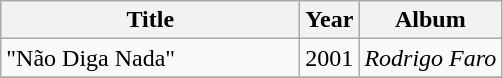<table class="wikitable">
<tr>
<th style="width:12em;">Title</th>
<th>Year</th>
<th>Album</th>
</tr>
<tr>
<td>"Não Diga Nada"</td>
<td>2001</td>
<td align="center"><em>Rodrigo Faro</em></td>
</tr>
<tr>
</tr>
</table>
